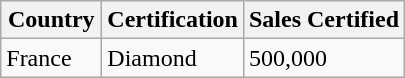<table class="wikitable">
<tr>
<th rowspan="1" width="60">Country</th>
<th rowspan="1" width="80">Certification</th>
<th rowspan="1" width="100">Sales Certified</th>
</tr>
<tr>
<td>France</td>
<td align=left>Diamond</td>
<td align=left>500,000</td>
</tr>
</table>
